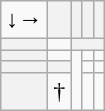<table class="wikitable" style="text-align:center;">
<tr>
<td>↓→</td>
<th></th>
<th></th>
<th></th>
<th></th>
</tr>
<tr>
<th></th>
<td></td>
<th colspan="3"></th>
</tr>
<tr>
<th></th>
<td></td>
<td rowspan="3"></td>
<td></td>
<td></td>
</tr>
<tr>
<th></th>
<th></th>
<td></td>
<td></td>
</tr>
<tr>
<th></th>
<td>†</td>
<td></td>
<td></td>
</tr>
</table>
